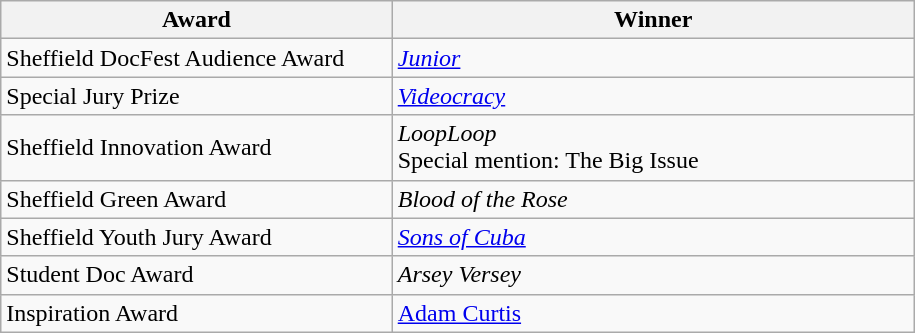<table class="wikitable" style="width:610px;">
<tr>
<th scope="col" style="width:260px;">Award</th>
<th scope="col" style="width:350px;">Winner</th>
</tr>
<tr>
<td style="width:260px;">Sheffield DocFest Audience Award</td>
<td style="width:350px;"><em><a href='#'>Junior</a></em></td>
</tr>
<tr>
<td>Special Jury Prize</td>
<td><em><a href='#'>Videocracy</a></em></td>
</tr>
<tr>
<td>Sheffield Innovation Award</td>
<td><em>LoopLoop</em><br>Special mention: The Big Issue</td>
</tr>
<tr>
<td>Sheffield Green Award</td>
<td><em>Blood of the Rose</em></td>
</tr>
<tr>
<td>Sheffield Youth Jury Award</td>
<td><em><a href='#'>Sons of Cuba</a></em></td>
</tr>
<tr>
<td>Student Doc Award</td>
<td><em>Arsey Versey</em></td>
</tr>
<tr>
<td>Inspiration Award</td>
<td><a href='#'>Adam Curtis</a></td>
</tr>
</table>
